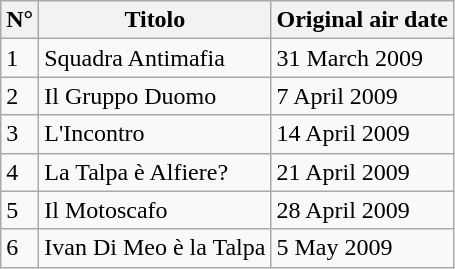<table class="wikitable">
<tr>
<th>N°</th>
<th>Titolo</th>
<th>Original air date</th>
</tr>
<tr>
<td>1</td>
<td>Squadra Antimafia</td>
<td>31 March 2009</td>
</tr>
<tr>
<td>2</td>
<td>Il Gruppo Duomo</td>
<td>7 April 2009</td>
</tr>
<tr>
<td>3</td>
<td>L'Incontro</td>
<td>14 April 2009</td>
</tr>
<tr>
<td>4</td>
<td>La Talpa è Alfiere?</td>
<td>21 April 2009</td>
</tr>
<tr>
<td>5</td>
<td>Il Motoscafo</td>
<td>28 April 2009</td>
</tr>
<tr>
<td>6</td>
<td>Ivan Di Meo è la Talpa</td>
<td>5 May 2009</td>
</tr>
</table>
